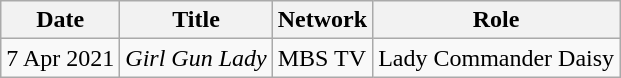<table class="wikitable">
<tr>
<th>Date</th>
<th>Title</th>
<th>Network</th>
<th>Role</th>
</tr>
<tr>
<td>7 Apr 2021</td>
<td><em>Girl Gun Lady</em></td>
<td>MBS TV</td>
<td>Lady Commander Daisy</td>
</tr>
</table>
